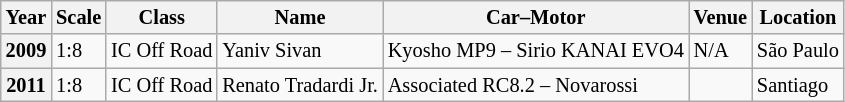<table class="wikitable" style="font-size: 85%;">
<tr>
<th>Year</th>
<th>Scale</th>
<th>Class</th>
<th>Name</th>
<th>Car–Motor</th>
<th>Venue</th>
<th>Location</th>
</tr>
<tr>
<th>2009</th>
<td>1:8</td>
<td>IC Off Road</td>
<td> Yaniv Sivan</td>
<td>Kyosho MP9 – Sirio KANAI EVO4</td>
<td>N/A</td>
<td>São Paulo </td>
</tr>
<tr>
<th>2011</th>
<td>1:8</td>
<td>IC Off Road</td>
<td> Renato Tradardi Jr.</td>
<td>Associated RC8.2 – Novarossi</td>
<td> </td>
<td>Santiago </td>
</tr>
</table>
